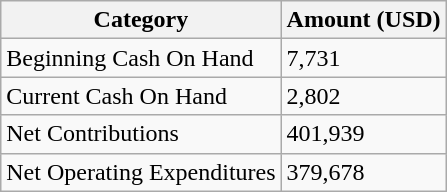<table class="wikitable sortable" border="1">
<tr>
<th scope="col">Category</th>
<th scope="col" data-sort-type="number">Amount (USD)</th>
</tr>
<tr>
<td>Beginning Cash On Hand</td>
<td>7,731</td>
</tr>
<tr>
<td>Current Cash On Hand</td>
<td>2,802</td>
</tr>
<tr>
<td>Net Contributions</td>
<td>401,939</td>
</tr>
<tr>
<td>Net Operating Expenditures</td>
<td>379,678</td>
</tr>
</table>
